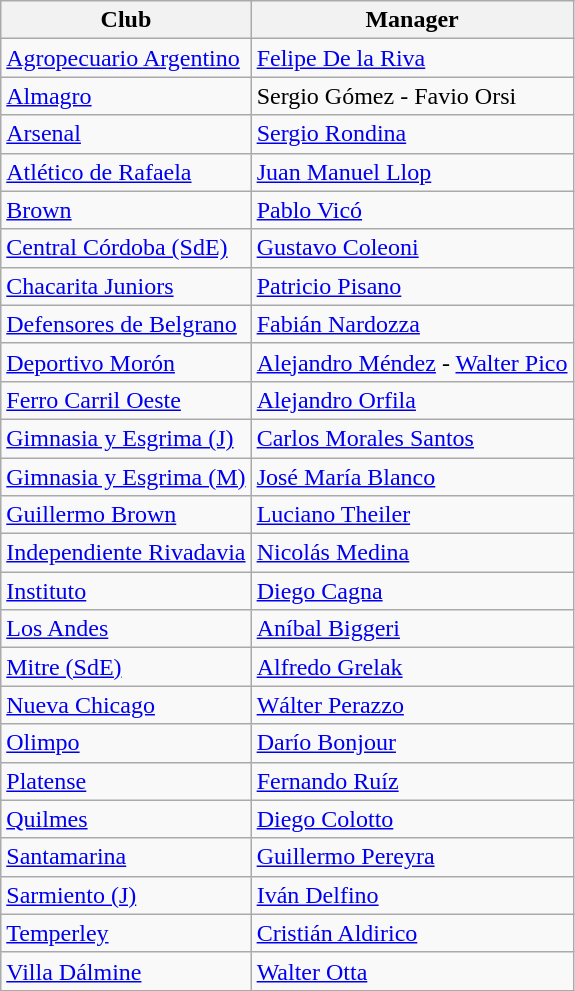<table class="wikitable sortable">
<tr>
<th>Club</th>
<th>Manager</th>
</tr>
<tr>
<td><a href='#'>Agropecuario Argentino</a></td>
<td> <a href='#'>Felipe De la Riva</a></td>
</tr>
<tr>
<td><a href='#'>Almagro</a></td>
<td> Sergio Gómez - Favio Orsi</td>
</tr>
<tr>
<td><a href='#'>Arsenal</a></td>
<td> <a href='#'>Sergio Rondina</a></td>
</tr>
<tr>
<td><a href='#'>Atlético de Rafaela</a></td>
<td> <a href='#'>Juan Manuel Llop</a></td>
</tr>
<tr>
<td><a href='#'>Brown</a></td>
<td> <a href='#'>Pablo Vicó</a></td>
</tr>
<tr>
<td><a href='#'>Central Córdoba (SdE)</a></td>
<td> <a href='#'>Gustavo Coleoni</a></td>
</tr>
<tr>
<td><a href='#'>Chacarita Juniors</a></td>
<td> <a href='#'>Patricio Pisano</a></td>
</tr>
<tr>
<td><a href='#'>Defensores de Belgrano</a></td>
<td> <a href='#'>Fabián Nardozza</a></td>
</tr>
<tr>
<td><a href='#'>Deportivo Morón</a></td>
<td> <a href='#'>Alejandro Méndez</a> - <a href='#'>Walter Pico</a></td>
</tr>
<tr>
<td><a href='#'>Ferro Carril Oeste</a></td>
<td> <a href='#'>Alejandro Orfila</a></td>
</tr>
<tr>
<td><a href='#'>Gimnasia y Esgrima (J)</a></td>
<td> <a href='#'>Carlos Morales Santos</a></td>
</tr>
<tr>
<td><a href='#'>Gimnasia y Esgrima (M)</a></td>
<td> <a href='#'>José María Blanco</a></td>
</tr>
<tr>
<td><a href='#'>Guillermo Brown</a></td>
<td> <a href='#'>Luciano Theiler</a></td>
</tr>
<tr>
<td><a href='#'>Independiente Rivadavia</a></td>
<td> <a href='#'>Nicolás Medina</a></td>
</tr>
<tr>
<td><a href='#'>Instituto</a></td>
<td> <a href='#'>Diego Cagna</a></td>
</tr>
<tr>
<td><a href='#'>Los Andes</a></td>
<td> <a href='#'>Aníbal Biggeri</a></td>
</tr>
<tr>
<td><a href='#'>Mitre (SdE)</a></td>
<td> <a href='#'>Alfredo Grelak</a></td>
</tr>
<tr>
<td><a href='#'>Nueva Chicago</a></td>
<td> <a href='#'>Wálter Perazzo</a></td>
</tr>
<tr>
<td><a href='#'>Olimpo</a></td>
<td> <a href='#'>Darío Bonjour</a></td>
</tr>
<tr>
<td><a href='#'>Platense</a></td>
<td> <a href='#'>Fernando Ruíz</a></td>
</tr>
<tr>
<td><a href='#'>Quilmes</a></td>
<td> <a href='#'>Diego Colotto</a></td>
</tr>
<tr>
<td><a href='#'>Santamarina</a></td>
<td> <a href='#'>Guillermo Pereyra</a></td>
</tr>
<tr>
<td><a href='#'>Sarmiento (J)</a></td>
<td> <a href='#'>Iván Delfino</a></td>
</tr>
<tr>
<td><a href='#'>Temperley</a></td>
<td> <a href='#'>Cristián Aldirico</a></td>
</tr>
<tr>
<td><a href='#'>Villa Dálmine</a></td>
<td> <a href='#'>Walter Otta</a></td>
</tr>
</table>
